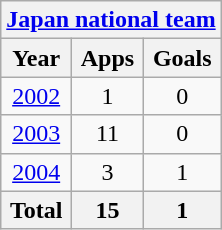<table class="wikitable" style="text-align:center">
<tr>
<th colspan=3><a href='#'>Japan national team</a></th>
</tr>
<tr>
<th>Year</th>
<th>Apps</th>
<th>Goals</th>
</tr>
<tr>
<td><a href='#'>2002</a></td>
<td>1</td>
<td>0</td>
</tr>
<tr>
<td><a href='#'>2003</a></td>
<td>11</td>
<td>0</td>
</tr>
<tr>
<td><a href='#'>2004</a></td>
<td>3</td>
<td>1</td>
</tr>
<tr>
<th>Total</th>
<th>15</th>
<th>1</th>
</tr>
</table>
